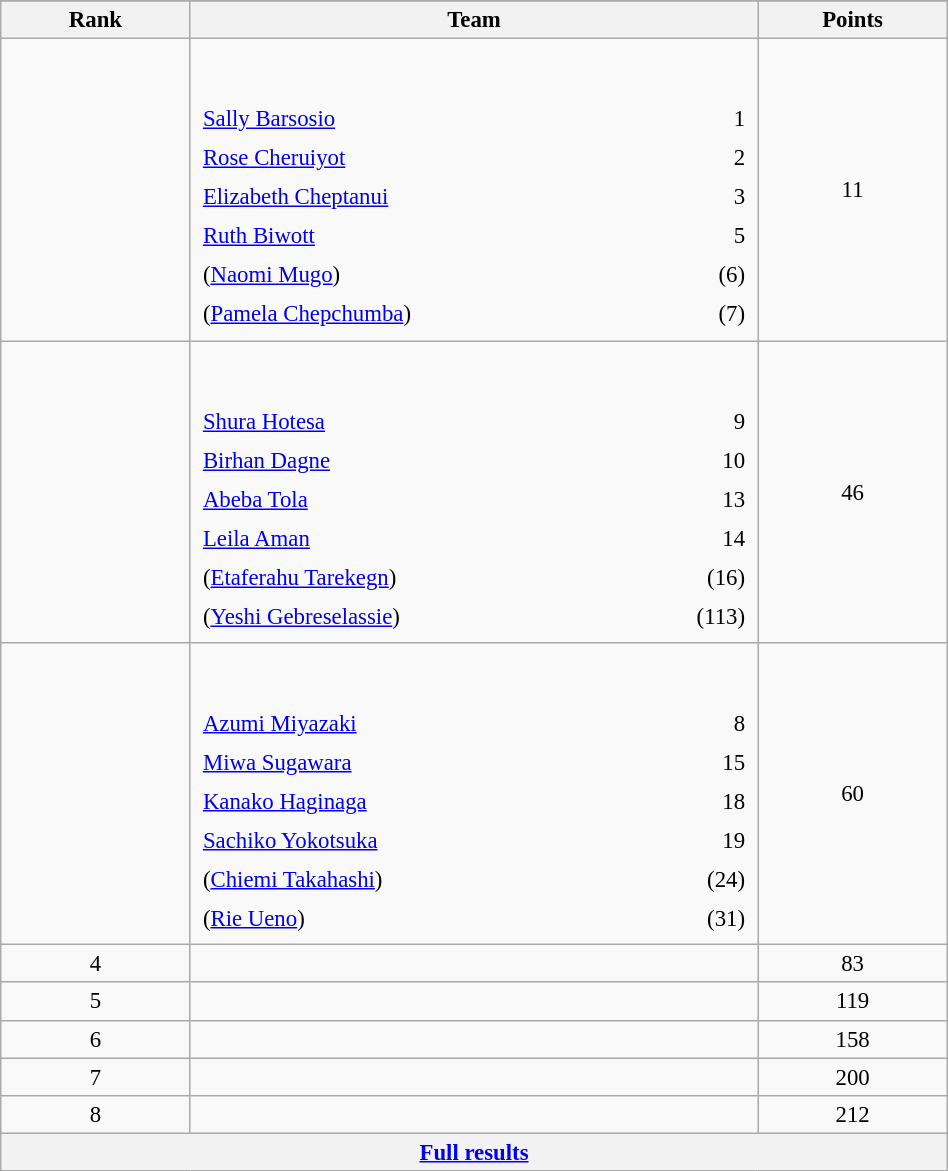<table class="wikitable sortable" style=" text-align:center; font-size:95%;" width="50%">
<tr>
</tr>
<tr>
<th width=10%>Rank</th>
<th width=30%>Team</th>
<th width=10%>Points</th>
</tr>
<tr>
<td align=center></td>
<td align=left> <br><br><table width=100%>
<tr>
<td align=left style="border:0"><a href='#'>Sally Barsosio</a></td>
<td align=right style="border:0">1</td>
</tr>
<tr>
<td align=left style="border:0"><a href='#'>Rose Cheruiyot</a></td>
<td align=right style="border:0">2</td>
</tr>
<tr>
<td align=left style="border:0"><a href='#'>Elizabeth Cheptanui</a></td>
<td align=right style="border:0">3</td>
</tr>
<tr>
<td align=left style="border:0"><a href='#'>Ruth Biwott</a></td>
<td align=right style="border:0">5</td>
</tr>
<tr>
<td align=left style="border:0">(<a href='#'>Naomi Mugo</a>)</td>
<td align=right style="border:0">(6)</td>
</tr>
<tr>
<td align=left style="border:0">(<a href='#'>Pamela Chepchumba</a>)</td>
<td align=right style="border:0">(7)</td>
</tr>
</table>
</td>
<td>11</td>
</tr>
<tr>
<td align=center></td>
<td align=left> <br><br><table width=100%>
<tr>
<td align=left style="border:0"><a href='#'>Shura Hotesa</a></td>
<td align=right style="border:0">9</td>
</tr>
<tr>
<td align=left style="border:0"><a href='#'>Birhan Dagne</a></td>
<td align=right style="border:0">10</td>
</tr>
<tr>
<td align=left style="border:0"><a href='#'>Abeba Tola</a></td>
<td align=right style="border:0">13</td>
</tr>
<tr>
<td align=left style="border:0"><a href='#'>Leila Aman</a></td>
<td align=right style="border:0">14</td>
</tr>
<tr>
<td align=left style="border:0">(<a href='#'>Etaferahu Tarekegn</a>)</td>
<td align=right style="border:0">(16)</td>
</tr>
<tr>
<td align=left style="border:0">(<a href='#'>Yeshi Gebreselassie</a>)</td>
<td align=right style="border:0">(113)</td>
</tr>
</table>
</td>
<td>46</td>
</tr>
<tr>
<td align=center></td>
<td align=left> <br><br><table width=100%>
<tr>
<td align=left style="border:0"><a href='#'>Azumi Miyazaki</a></td>
<td align=right style="border:0">8</td>
</tr>
<tr>
<td align=left style="border:0"><a href='#'>Miwa Sugawara</a></td>
<td align=right style="border:0">15</td>
</tr>
<tr>
<td align=left style="border:0"><a href='#'>Kanako Haginaga</a></td>
<td align=right style="border:0">18</td>
</tr>
<tr>
<td align=left style="border:0"><a href='#'>Sachiko Yokotsuka</a></td>
<td align=right style="border:0">19</td>
</tr>
<tr>
<td align=left style="border:0">(<a href='#'>Chiemi Takahashi</a>)</td>
<td align=right style="border:0">(24)</td>
</tr>
<tr>
<td align=left style="border:0">(<a href='#'>Rie Ueno</a>)</td>
<td align=right style="border:0">(31)</td>
</tr>
</table>
</td>
<td>60</td>
</tr>
<tr>
<td align=center>4</td>
<td align=left></td>
<td>83</td>
</tr>
<tr>
<td align=center>5</td>
<td align=left></td>
<td>119</td>
</tr>
<tr>
<td align=center>6</td>
<td align=left></td>
<td>158</td>
</tr>
<tr>
<td align=center>7</td>
<td align=left></td>
<td>200</td>
</tr>
<tr>
<td align=center>8</td>
<td align=left></td>
<td>212</td>
</tr>
<tr class="sortbottom">
<th colspan=3 align=center><a href='#'>Full results</a></th>
</tr>
</table>
